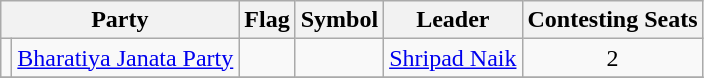<table class="wikitable " style="text-align:center">
<tr>
<th colspan="2">Party</th>
<th>Flag</th>
<th>Symbol</th>
<th>Leader</th>
<th>Contesting Seats</th>
</tr>
<tr>
<td></td>
<td><a href='#'>Bharatiya Janata Party</a></td>
<td></td>
<td></td>
<td><a href='#'>Shripad Naik</a></td>
<td>2</td>
</tr>
<tr>
</tr>
</table>
